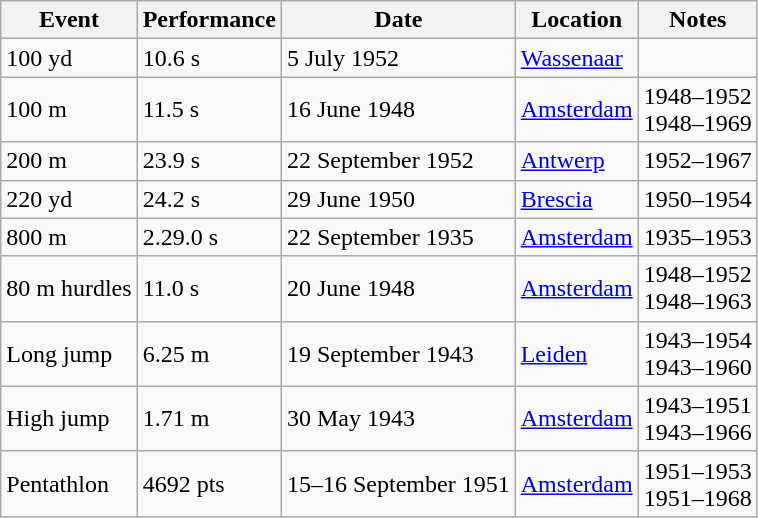<table class="wikitable">
<tr>
<th>Event</th>
<th>Performance</th>
<th>Date</th>
<th>Location</th>
<th>Notes</th>
</tr>
<tr>
<td>100 yd</td>
<td>10.6 s</td>
<td>5 July 1952</td>
<td><a href='#'>Wassenaar</a></td>
<td></td>
</tr>
<tr>
<td>100 m</td>
<td>11.5 s</td>
<td>16 June 1948</td>
<td><a href='#'>Amsterdam</a></td>
<td> 1948–1952<br> 1948–1969</td>
</tr>
<tr>
<td>200 m</td>
<td>23.9 s</td>
<td>22 September 1952</td>
<td><a href='#'>Antwerp</a></td>
<td> 1952–1967</td>
</tr>
<tr>
<td>220 yd</td>
<td>24.2 s</td>
<td>29 June 1950</td>
<td><a href='#'>Brescia</a></td>
<td> 1950–1954</td>
</tr>
<tr>
<td>800 m</td>
<td>2.29.0 s</td>
<td>22 September 1935</td>
<td><a href='#'>Amsterdam</a></td>
<td> 1935–1953</td>
</tr>
<tr>
<td>80 m hurdles</td>
<td>11.0 s</td>
<td>20 June 1948</td>
<td><a href='#'>Amsterdam</a></td>
<td> 1948–1952<br> 1948–1963</td>
</tr>
<tr>
<td>Long jump</td>
<td>6.25 m</td>
<td>19 September 1943</td>
<td><a href='#'>Leiden</a></td>
<td> 1943–1954<br> 1943–1960</td>
</tr>
<tr>
<td>High jump</td>
<td>1.71 m</td>
<td>30 May 1943</td>
<td><a href='#'>Amsterdam</a></td>
<td> 1943–1951<br> 1943–1966</td>
</tr>
<tr>
<td>Pentathlon</td>
<td>4692 pts</td>
<td>15–16 September 1951</td>
<td><a href='#'>Amsterdam</a></td>
<td> 1951–1953<br> 1951–1968</td>
</tr>
</table>
